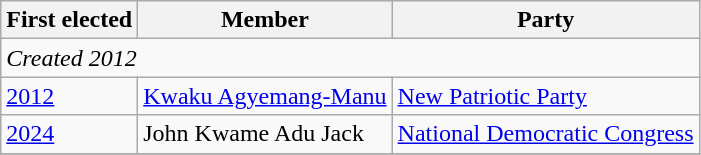<table class="wikitable">
<tr>
<th>First elected</th>
<th>Member</th>
<th>Party</th>
</tr>
<tr>
<td colspan=3><em>Created 2012</em></td>
</tr>
<tr>
<td><a href='#'>2012</a></td>
<td><a href='#'>Kwaku Agyemang-Manu</a></td>
<td><a href='#'>New Patriotic Party</a></td>
</tr>
<tr>
<td><a href='#'>2024</a></td>
<td>John Kwame Adu Jack</td>
<td><a href='#'>National Democratic Congress</a></td>
</tr>
<tr>
</tr>
</table>
